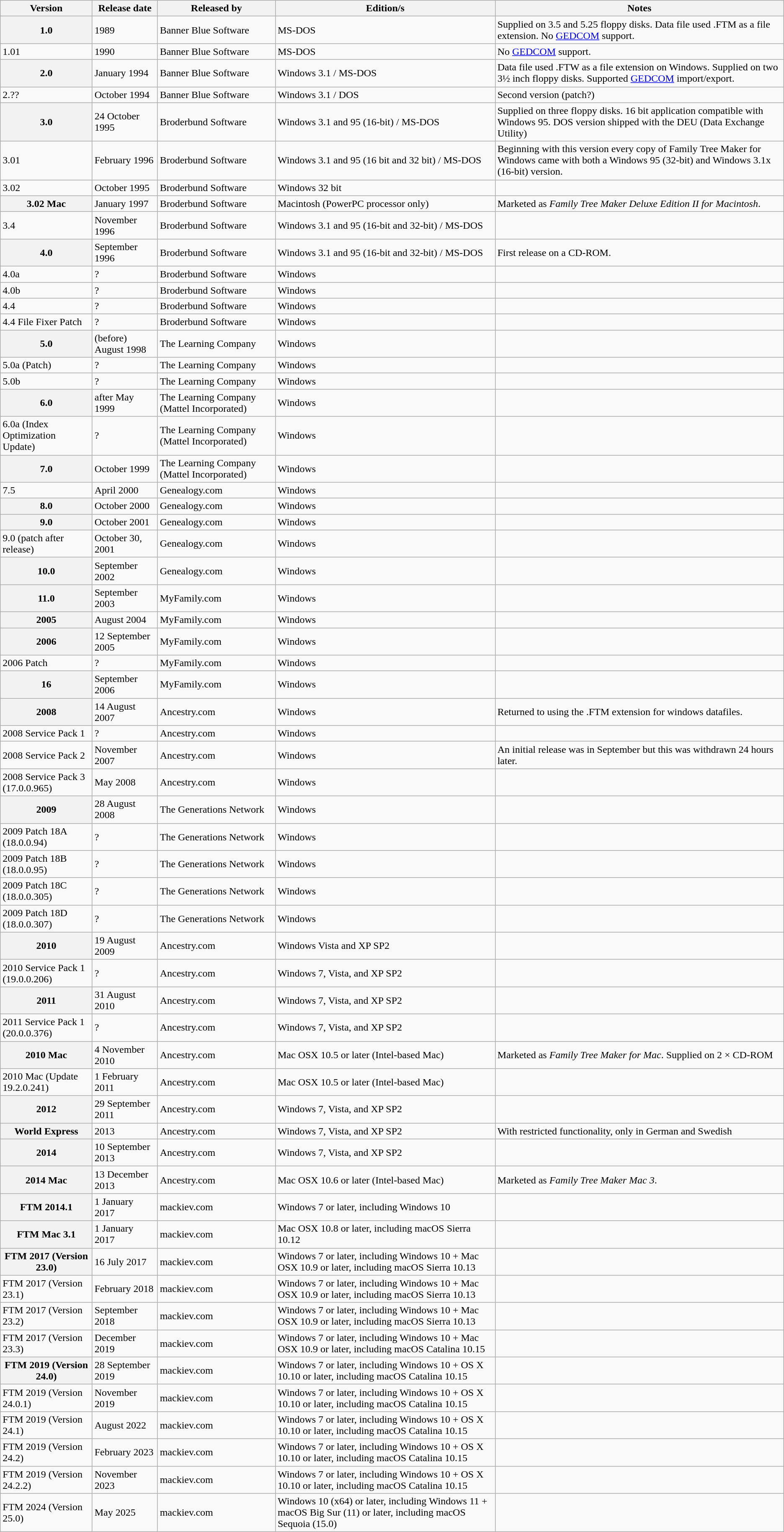<table class="wikitable">
<tr>
<th>Version</th>
<th>Release date</th>
<th>Released by</th>
<th>Edition/s</th>
<th>Notes</th>
</tr>
<tr>
<th>1.0</th>
<td>1989</td>
<td>Banner Blue Software</td>
<td>MS-DOS</td>
<td>Supplied on 3.5 and 5.25 floppy disks. Data file used .FTM as a file extension. No <a href='#'>GEDCOM</a> support.</td>
</tr>
<tr>
<td>1.01</td>
<td>1990</td>
<td>Banner Blue Software</td>
<td>MS-DOS</td>
<td>No <a href='#'>GEDCOM</a> support.</td>
</tr>
<tr>
<th>2.0</th>
<td>January 1994</td>
<td>Banner Blue Software</td>
<td>Windows 3.1 / MS-DOS</td>
<td>Data file used .FTW as a file extension on Windows. Supplied on two 3½ inch floppy disks. Supported <a href='#'>GEDCOM</a> import/export.</td>
</tr>
<tr>
<td>2.??</td>
<td>October 1994</td>
<td>Banner Blue Software</td>
<td>Windows 3.1 / DOS</td>
<td>Second version (patch?)</td>
</tr>
<tr>
<th>3.0</th>
<td>24 October 1995</td>
<td>Broderbund Software</td>
<td>Windows 3.1 and 95 (16-bit) / MS-DOS</td>
<td>Supplied on three floppy disks. 16 bit application compatible with Windows 95. DOS version shipped with the DEU (Data Exchange Utility)</td>
</tr>
<tr>
<td>3.01</td>
<td>February 1996</td>
<td>Broderbund Software</td>
<td>Windows 3.1 and 95 (16 bit and 32 bit) / MS-DOS</td>
<td>Beginning with this version every copy of Family Tree Maker for Windows came with both a Windows 95 (32-bit) and Windows 3.1x (16-bit) version.</td>
</tr>
<tr>
<td>3.02</td>
<td>October 1995</td>
<td>Broderbund Software</td>
<td>Windows 32 bit</td>
<td></td>
</tr>
<tr>
<th>3.02 Mac</th>
<td>January 1997</td>
<td>Broderbund Software</td>
<td>Macintosh (PowerPC processor only)</td>
<td>Marketed as <em>Family Tree Maker Deluxe Edition II for Macintosh</em>.</td>
</tr>
<tr>
<td>3.4</td>
<td>November 1996</td>
<td>Broderbund Software</td>
<td>Windows 3.1 and 95 (16-bit and 32-bit) / MS-DOS</td>
<td></td>
</tr>
<tr>
<th>4.0</th>
<td>September 1996</td>
<td>Broderbund Software</td>
<td>Windows 3.1 and 95 (16-bit and 32-bit) / MS-DOS</td>
<td>First release on a CD-ROM.</td>
</tr>
<tr>
<td>4.0a</td>
<td>?</td>
<td>Broderbund Software</td>
<td>Windows</td>
<td></td>
</tr>
<tr>
<td>4.0b</td>
<td>?</td>
<td>Broderbund Software</td>
<td>Windows</td>
<td></td>
</tr>
<tr>
<td>4.4</td>
<td>?</td>
<td>Broderbund Software</td>
<td>Windows</td>
<td></td>
</tr>
<tr>
<td>4.4 File Fixer Patch</td>
<td>?</td>
<td>Broderbund Software</td>
<td>Windows</td>
<td></td>
</tr>
<tr>
<th>5.0</th>
<td>(before) August 1998</td>
<td>The Learning Company</td>
<td>Windows</td>
<td></td>
</tr>
<tr>
<td>5.0a (Patch)</td>
<td>?</td>
<td>The Learning Company</td>
<td>Windows</td>
<td></td>
</tr>
<tr>
<td>5.0b</td>
<td>?</td>
<td>The Learning Company</td>
<td>Windows</td>
<td></td>
</tr>
<tr>
<th>6.0</th>
<td>after May 1999</td>
<td>The Learning Company (Mattel Incorporated)</td>
<td>Windows</td>
<td></td>
</tr>
<tr>
<td>6.0a (Index Optimization Update)</td>
<td>?</td>
<td>The Learning Company (Mattel Incorporated)</td>
<td>Windows</td>
<td></td>
</tr>
<tr>
<th>7.0</th>
<td>October 1999</td>
<td>The Learning Company (Mattel Incorporated)</td>
<td>Windows</td>
<td></td>
</tr>
<tr>
<td>7.5</td>
<td>April 2000</td>
<td>Genealogy.com</td>
<td>Windows</td>
<td></td>
</tr>
<tr>
<th>8.0</th>
<td>October 2000</td>
<td>Genealogy.com</td>
<td>Windows</td>
<td> </td>
</tr>
<tr>
<th>9.0</th>
<td>October 2001</td>
<td>Genealogy.com</td>
<td>Windows</td>
<td> </td>
</tr>
<tr>
<td>9.0 (patch after release)</td>
<td>October 30, 2001</td>
<td>Genealogy.com</td>
<td>Windows</td>
<td></td>
</tr>
<tr>
<th>10.0</th>
<td>September 2002</td>
<td>Genealogy.com</td>
<td>Windows</td>
<td></td>
</tr>
<tr>
<th>11.0</th>
<td>September 2003</td>
<td>MyFamily.com</td>
<td>Windows</td>
<td></td>
</tr>
<tr>
<th>2005</th>
<td>August 2004</td>
<td>MyFamily.com</td>
<td>Windows</td>
<td></td>
</tr>
<tr>
<th>2006</th>
<td>12 September 2005</td>
<td>MyFamily.com</td>
<td>Windows</td>
<td></td>
</tr>
<tr>
<td>2006 Patch</td>
<td>?</td>
<td>MyFamily.com</td>
<td>Windows</td>
<td></td>
</tr>
<tr>
<th>16</th>
<td>September 2006</td>
<td>MyFamily.com</td>
<td>Windows</td>
<td></td>
</tr>
<tr>
<th>2008</th>
<td>14 August 2007</td>
<td>Ancestry.com</td>
<td>Windows</td>
<td>Returned to using the .FTM extension for windows datafiles.</td>
</tr>
<tr>
<td>2008 Service Pack 1</td>
<td>?</td>
<td>Ancestry.com</td>
<td>Windows</td>
<td></td>
</tr>
<tr>
<td>2008 Service Pack 2</td>
<td>November 2007</td>
<td>Ancestry.com</td>
<td>Windows</td>
<td>An initial release was in September but this was withdrawn 24 hours later.</td>
</tr>
<tr>
<td>2008 Service Pack 3 (17.0.0.965)</td>
<td>May 2008</td>
<td>Ancestry.com</td>
<td>Windows</td>
<td></td>
</tr>
<tr>
<th>2009</th>
<td>28 August 2008</td>
<td>The Generations Network</td>
<td>Windows</td>
<td></td>
</tr>
<tr>
<td>2009 Patch 18A (18.0.0.94)</td>
<td>?</td>
<td>The Generations Network</td>
<td>Windows</td>
<td></td>
</tr>
<tr>
<td>2009 Patch 18B (18.0.0.95)</td>
<td>?</td>
<td>The Generations Network</td>
<td>Windows</td>
<td></td>
</tr>
<tr>
<td>2009 Patch 18C (18.0.0.305)</td>
<td>?</td>
<td>The Generations Network</td>
<td>Windows</td>
<td></td>
</tr>
<tr>
<td>2009 Patch 18D (18.0.0.307)</td>
<td>?</td>
<td>The Generations Network</td>
<td>Windows</td>
<td></td>
</tr>
<tr>
<th>2010</th>
<td>19 August 2009</td>
<td>Ancestry.com</td>
<td>Windows Vista and XP SP2</td>
<td></td>
</tr>
<tr>
<td>2010 Service Pack 1 (19.0.0.206)</td>
<td>?</td>
<td>Ancestry.com</td>
<td>Windows 7, Vista, and XP SP2</td>
<td></td>
</tr>
<tr>
<th>2011</th>
<td>31 August 2010</td>
<td>Ancestry.com</td>
<td>Windows 7, Vista, and XP SP2</td>
<td></td>
</tr>
<tr>
<td>2011 Service Pack 1 (20.0.0.376)</td>
<td>?</td>
<td>Ancestry.com</td>
<td>Windows 7, Vista, and XP SP2</td>
<td></td>
</tr>
<tr>
<th>2010 Mac</th>
<td>4 November 2010</td>
<td>Ancestry.com</td>
<td>Mac OSX 10.5 or later (Intel-based Mac)</td>
<td>Marketed as <em>Family Tree Maker for Mac</em>. Supplied on 2 × CD-ROM</td>
</tr>
<tr>
<td>2010 Mac (Update 19.2.0.241)</td>
<td>1 February 2011</td>
<td>Ancestry.com</td>
<td>Mac OSX 10.5 or later (Intel-based Mac)</td>
<td></td>
</tr>
<tr>
<th>2012</th>
<td>29 September 2011</td>
<td>Ancestry.com</td>
<td>Windows 7, Vista, and XP SP2</td>
<td></td>
</tr>
<tr>
<th>World Express</th>
<td>2013</td>
<td>Ancestry.com</td>
<td>Windows 7, Vista, and XP SP2</td>
<td>With restricted functionality, only in German and Swedish</td>
</tr>
<tr>
<th>2014</th>
<td>10 September 2013</td>
<td>Ancestry.com</td>
<td>Windows 7, Vista, and XP SP2</td>
<td></td>
</tr>
<tr>
<th>2014 Mac</th>
<td>13 December 2013</td>
<td>Ancestry.com</td>
<td>Mac OSX 10.6 or later (Intel-based Mac)</td>
<td>Marketed as <em>Family Tree Maker Mac 3</em>.</td>
</tr>
<tr>
<th>FTM 2014.1</th>
<td>1 January 2017</td>
<td>mackiev.com</td>
<td>Windows 7 or later, including Windows 10</td>
<td></td>
</tr>
<tr>
<th>FTM Mac 3.1</th>
<td>1 January 2017</td>
<td>mackiev.com</td>
<td>Mac OSX 10.8 or later, including macOS Sierra 10.12</td>
<td></td>
</tr>
<tr>
<th>FTM 2017 (Version 23.0)</th>
<td>16 July 2017</td>
<td>mackiev.com</td>
<td>Windows 7 or later, including Windows 10 + Mac OSX 10.9 or later, including macOS Sierra 10.13</td>
<td></td>
</tr>
<tr>
<td>FTM 2017 (Version 23.1)</td>
<td>February 2018</td>
<td>mackiev.com</td>
<td>Windows 7 or later, including Windows 10 + Mac OSX 10.9 or later, including macOS Sierra 10.13</td>
<td></td>
</tr>
<tr>
<td>FTM 2017 (Version 23.2)</td>
<td>September 2018</td>
<td>mackiev.com</td>
<td>Windows 7 or later, including Windows 10 + Mac OSX 10.9 or later, including macOS Sierra 10.13</td>
<td></td>
</tr>
<tr>
<td>FTM 2017 (Version 23.3)</td>
<td>December 2019</td>
<td>mackiev.com</td>
<td>Windows 7 or later, including Windows 10 + Mac OSX 10.9 or later, including macOS Catalina 10.15</td>
<td></td>
</tr>
<tr>
<th>FTM 2019 (Version 24.0)</th>
<td>28 September 2019</td>
<td>mackiev.com</td>
<td>Windows 7 or later, including Windows 10 + OS X 10.10 or later, including macOS Catalina 10.15</td>
<td></td>
</tr>
<tr>
<td>FTM 2019 (Version 24.0.1)</td>
<td>November 2019</td>
<td>mackiev.com</td>
<td>Windows 7 or later, including Windows 10 + OS X 10.10 or later, including macOS Catalina 10.15</td>
<td></td>
</tr>
<tr>
<td>FTM 2019 (Version 24.1)</td>
<td>August 2022</td>
<td>mackiev.com</td>
<td>Windows 7 or later, including Windows 10 + OS X 10.10 or later, including macOS Catalina 10.15</td>
<td></td>
</tr>
<tr>
<td>FTM 2019 (Version 24.2)</td>
<td>February 2023</td>
<td>mackiev.com</td>
<td>Windows 7 or later, including Windows 10 + OS X 10.10 or later, including macOS Catalina 10.15</td>
<td></td>
</tr>
<tr>
<td>FTM 2019 (Version 24.2.2)</td>
<td>November 2023</td>
<td>mackiev.com</td>
<td>Windows 7 or later, including Windows 10 + OS X 10.10 or later, including macOS Catalina 10.15</td>
<td></td>
</tr>
<tr>
<td>FTM 2024 (Version 25.0)</td>
<td>May 2025</td>
<td>mackiev.com</td>
<td>Windows 10 (x64) or later, including Windows 11 +  macOS Big Sur (11) or later, including macOS Sequoia (15.0)</td>
<td></td>
</tr>
</table>
